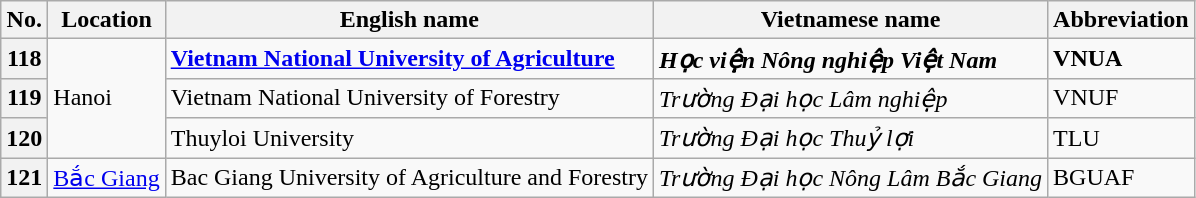<table class="wikitable">
<tr>
<th>No.</th>
<th>Location</th>
<th>English name</th>
<th>Vietnamese name</th>
<th>Abbreviation</th>
</tr>
<tr>
<th align="center">118</th>
<td rowspan="3">Hanoi</td>
<td><strong><a href='#'>Vietnam National University of Agriculture</a></strong></td>
<td><strong><em>Học viện Nông nghiệp Việt Nam</em></strong></td>
<td><strong>VNUA</strong></td>
</tr>
<tr>
<th align="center">119</th>
<td>Vietnam National University of Forestry</td>
<td><em>Trường Đại học Lâm nghiệp</em></td>
<td>VNUF</td>
</tr>
<tr>
<th align="center">120</th>
<td>Thuyloi University</td>
<td><em>Trường Đại học Thuỷ lợi</em></td>
<td>TLU</td>
</tr>
<tr>
<th align="center">121</th>
<td><a href='#'>Bắc Giang</a></td>
<td>Bac Giang University of Agriculture and Forestry</td>
<td><em>Trường Đại học Nông Lâm Bắc Giang</em></td>
<td>BGUAF</td>
</tr>
</table>
